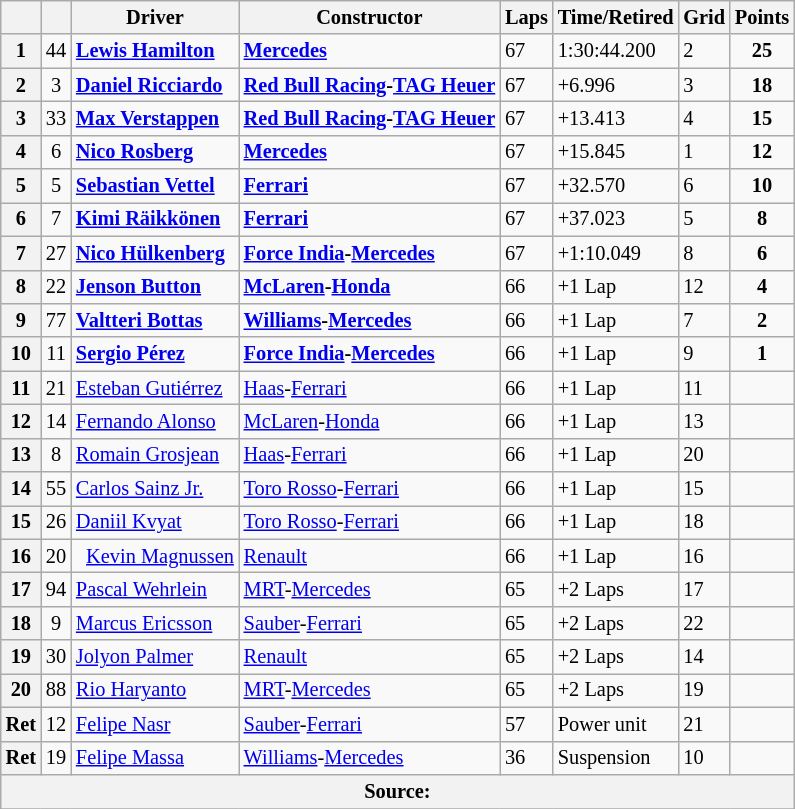<table class="wikitable" style="font-size: 85%;">
<tr>
<th></th>
<th></th>
<th>Driver</th>
<th>Constructor</th>
<th>Laps</th>
<th>Time/Retired</th>
<th>Grid</th>
<th>Points</th>
</tr>
<tr>
<th>1</th>
<td align="center">44</td>
<td><strong> <a href='#'>Lewis Hamilton</a></strong></td>
<td><strong><a href='#'>Mercedes</a></strong></td>
<td>67</td>
<td>1:30:44.200</td>
<td>2</td>
<td align="center"><strong>25</strong></td>
</tr>
<tr>
<th>2</th>
<td align="center">3</td>
<td><strong> <a href='#'>Daniel Ricciardo</a></strong></td>
<td><strong><a href='#'>Red Bull Racing</a>-<a href='#'>TAG Heuer</a></strong></td>
<td>67</td>
<td>+6.996</td>
<td>3</td>
<td align="center"><strong>18</strong></td>
</tr>
<tr>
<th>3</th>
<td align="center">33</td>
<td><strong> <a href='#'>Max Verstappen</a></strong></td>
<td><strong><a href='#'>Red Bull Racing</a>-<a href='#'>TAG Heuer</a></strong></td>
<td>67</td>
<td>+13.413</td>
<td>4</td>
<td align="center"><strong>15</strong></td>
</tr>
<tr>
<th>4</th>
<td align="center">6</td>
<td><strong> <a href='#'>Nico Rosberg</a></strong></td>
<td><strong><a href='#'>Mercedes</a></strong></td>
<td>67</td>
<td>+15.845</td>
<td>1</td>
<td align="center"><strong>12</strong></td>
</tr>
<tr>
<th>5</th>
<td align="center">5</td>
<td><strong> <a href='#'>Sebastian Vettel</a></strong></td>
<td><strong><a href='#'>Ferrari</a></strong></td>
<td>67</td>
<td>+32.570</td>
<td>6</td>
<td align="center"><strong>10</strong></td>
</tr>
<tr>
<th>6</th>
<td align="center">7</td>
<td><strong> <a href='#'>Kimi Räikkönen</a></strong></td>
<td><strong><a href='#'>Ferrari</a></strong></td>
<td>67</td>
<td>+37.023</td>
<td>5</td>
<td align="center"><strong>8</strong></td>
</tr>
<tr>
<th>7</th>
<td align="center">27</td>
<td><strong> <a href='#'>Nico Hülkenberg</a></strong></td>
<td><strong><a href='#'>Force India</a>-<a href='#'>Mercedes</a></strong></td>
<td>67</td>
<td>+1:10.049</td>
<td>8</td>
<td align="center"><strong>6</strong></td>
</tr>
<tr>
<th>8</th>
<td align="center">22</td>
<td><strong> <a href='#'>Jenson Button</a></strong></td>
<td><strong><a href='#'>McLaren</a>-<a href='#'>Honda</a></strong></td>
<td>66</td>
<td>+1 Lap</td>
<td>12</td>
<td align="center"><strong>4</strong></td>
</tr>
<tr>
<th>9</th>
<td align="center">77</td>
<td><strong> <a href='#'>Valtteri Bottas</a></strong></td>
<td><strong><a href='#'>Williams</a>-<a href='#'>Mercedes</a></strong></td>
<td>66</td>
<td>+1 Lap</td>
<td>7</td>
<td align="center"><strong>2</strong></td>
</tr>
<tr>
<th>10</th>
<td align="center">11</td>
<td><strong> <a href='#'>Sergio Pérez</a></strong></td>
<td><strong><a href='#'>Force India</a>-<a href='#'>Mercedes</a></strong></td>
<td>66</td>
<td>+1 Lap</td>
<td>9</td>
<td align="center"><strong>1</strong></td>
</tr>
<tr>
<th>11</th>
<td align="center">21</td>
<td> <a href='#'>Esteban Gutiérrez</a></td>
<td><a href='#'>Haas</a>-<a href='#'>Ferrari</a></td>
<td>66</td>
<td>+1 Lap</td>
<td>11</td>
<td></td>
</tr>
<tr>
<th>12</th>
<td align="center">14</td>
<td> <a href='#'>Fernando Alonso</a></td>
<td><a href='#'>McLaren</a>-<a href='#'>Honda</a></td>
<td>66</td>
<td>+1 Lap</td>
<td>13</td>
<td></td>
</tr>
<tr>
<th>13</th>
<td align="center">8</td>
<td> <a href='#'>Romain Grosjean</a></td>
<td><a href='#'>Haas</a>-<a href='#'>Ferrari</a></td>
<td>66</td>
<td>+1 Lap</td>
<td>20</td>
<td></td>
</tr>
<tr>
<th>14</th>
<td align="center">55</td>
<td> <a href='#'>Carlos Sainz Jr.</a></td>
<td><a href='#'>Toro Rosso</a>-<a href='#'>Ferrari</a></td>
<td>66</td>
<td>+1 Lap</td>
<td>15</td>
<td></td>
</tr>
<tr>
<th>15</th>
<td align="center">26</td>
<td> <a href='#'>Daniil Kvyat</a></td>
<td><a href='#'>Toro Rosso</a>-<a href='#'>Ferrari</a></td>
<td>66</td>
<td>+1 Lap</td>
<td>18</td>
<td></td>
</tr>
<tr>
<th>16</th>
<td align="center">20</td>
<td>  <a href='#'>Kevin Magnussen</a></td>
<td><a href='#'>Renault</a></td>
<td>66</td>
<td>+1 Lap</td>
<td>16</td>
<td></td>
</tr>
<tr>
<th>17</th>
<td align="center">94</td>
<td> <a href='#'>Pascal Wehrlein</a></td>
<td><a href='#'>MRT</a>-<a href='#'>Mercedes</a></td>
<td>65</td>
<td>+2 Laps</td>
<td>17</td>
<td></td>
</tr>
<tr>
<th>18</th>
<td align="center">9</td>
<td> <a href='#'>Marcus Ericsson</a></td>
<td><a href='#'>Sauber</a>-<a href='#'>Ferrari</a></td>
<td>65</td>
<td>+2 Laps</td>
<td>22</td>
<td></td>
</tr>
<tr>
<th>19</th>
<td align="center">30</td>
<td> <a href='#'>Jolyon Palmer</a></td>
<td><a href='#'>Renault</a></td>
<td>65</td>
<td>+2 Laps</td>
<td>14</td>
<td></td>
</tr>
<tr>
<th>20</th>
<td align="center">88</td>
<td> <a href='#'>Rio Haryanto</a></td>
<td><a href='#'>MRT</a>-<a href='#'>Mercedes</a></td>
<td>65</td>
<td>+2 Laps</td>
<td>19</td>
<td></td>
</tr>
<tr>
<th>Ret</th>
<td align="center">12</td>
<td> <a href='#'>Felipe Nasr</a></td>
<td><a href='#'>Sauber</a>-<a href='#'>Ferrari</a></td>
<td>57</td>
<td>Power unit</td>
<td>21</td>
<td></td>
</tr>
<tr>
<th>Ret</th>
<td align="center">19</td>
<td> <a href='#'>Felipe Massa</a></td>
<td><a href='#'>Williams</a>-<a href='#'>Mercedes</a></td>
<td>36</td>
<td>Suspension</td>
<td>10</td>
<td></td>
</tr>
<tr>
<th colspan="8">Source:</th>
</tr>
<tr>
</tr>
</table>
